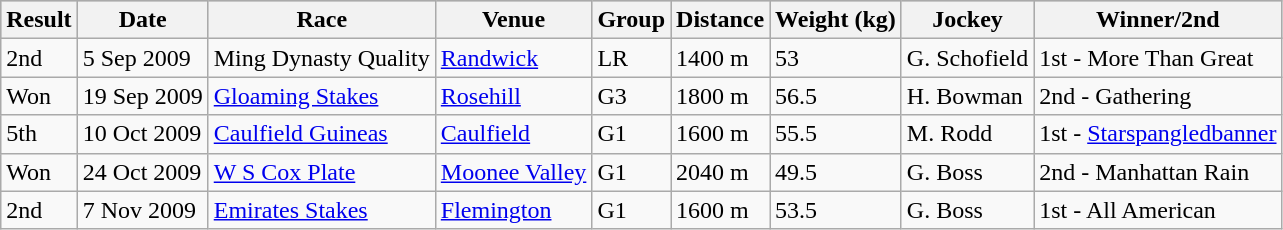<table class="wikitable">
<tr style="background:silver; color:black">
<th>Result</th>
<th>Date</th>
<th>Race</th>
<th>Venue</th>
<th>Group</th>
<th>Distance</th>
<th>Weight (kg)</th>
<th>Jockey</th>
<th>Winner/2nd</th>
</tr>
<tr>
<td>2nd</td>
<td>5 Sep 2009</td>
<td>Ming Dynasty Quality</td>
<td><a href='#'>Randwick</a></td>
<td>LR</td>
<td>1400 m</td>
<td>53</td>
<td>G. Schofield</td>
<td>1st - More Than Great</td>
</tr>
<tr>
<td>Won</td>
<td>19 Sep 2009</td>
<td><a href='#'>Gloaming Stakes</a></td>
<td><a href='#'>Rosehill</a></td>
<td>G3</td>
<td>1800 m</td>
<td>56.5</td>
<td>H. Bowman</td>
<td>2nd - Gathering</td>
</tr>
<tr>
<td>5th</td>
<td>10 Oct 2009</td>
<td><a href='#'>Caulfield Guineas</a></td>
<td><a href='#'>Caulfield</a></td>
<td>G1</td>
<td>1600 m</td>
<td>55.5</td>
<td>M. Rodd</td>
<td>1st - <a href='#'>Starspangledbanner</a></td>
</tr>
<tr>
<td>Won</td>
<td>24 Oct 2009</td>
<td><a href='#'>W S Cox Plate</a></td>
<td><a href='#'>Moonee Valley</a></td>
<td>G1</td>
<td>2040 m</td>
<td>49.5</td>
<td>G. Boss</td>
<td>2nd - Manhattan Rain</td>
</tr>
<tr>
<td>2nd</td>
<td>7 Nov 2009</td>
<td><a href='#'>Emirates Stakes</a></td>
<td><a href='#'>Flemington</a></td>
<td>G1</td>
<td>1600 m</td>
<td>53.5</td>
<td>G. Boss</td>
<td>1st - All American</td>
</tr>
</table>
